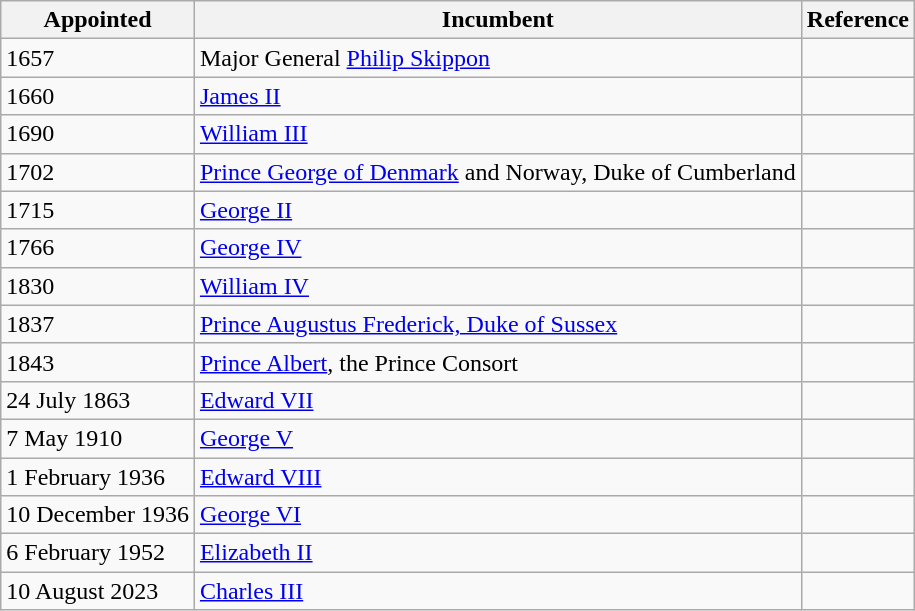<table class="wikitable">
<tr>
<th>Appointed</th>
<th>Incumbent</th>
<th>Reference</th>
</tr>
<tr>
<td>1657</td>
<td>Major General <a href='#'>Philip Skippon</a></td>
<td></td>
</tr>
<tr>
<td>1660</td>
<td><a href='#'>James II</a></td>
<td></td>
</tr>
<tr>
<td>1690</td>
<td><a href='#'>William III</a></td>
<td></td>
</tr>
<tr>
<td>1702</td>
<td><a href='#'>Prince George of Denmark</a> and Norway, Duke of Cumberland</td>
<td></td>
</tr>
<tr>
<td>1715</td>
<td><a href='#'>George II</a></td>
<td></td>
</tr>
<tr>
<td>1766</td>
<td><a href='#'>George IV</a></td>
<td></td>
</tr>
<tr>
<td>1830</td>
<td><a href='#'>William IV</a></td>
<td></td>
</tr>
<tr>
<td>1837</td>
<td><a href='#'>Prince Augustus Frederick, Duke of Sussex</a></td>
<td></td>
</tr>
<tr>
<td>1843</td>
<td><a href='#'>Prince Albert</a>, the Prince Consort</td>
<td></td>
</tr>
<tr>
<td>24 July 1863</td>
<td><a href='#'>Edward VII</a></td>
<td></td>
</tr>
<tr>
<td>7 May 1910</td>
<td><a href='#'>George V</a></td>
<td></td>
</tr>
<tr>
<td>1 February 1936</td>
<td><a href='#'>Edward VIII</a></td>
<td></td>
</tr>
<tr>
<td>10 December 1936</td>
<td><a href='#'>George VI</a></td>
<td></td>
</tr>
<tr>
<td>6 February 1952</td>
<td><a href='#'>Elizabeth II</a></td>
<td></td>
</tr>
<tr>
<td>10 August 2023</td>
<td><a href='#'>Charles III</a></td>
<td></td>
</tr>
</table>
